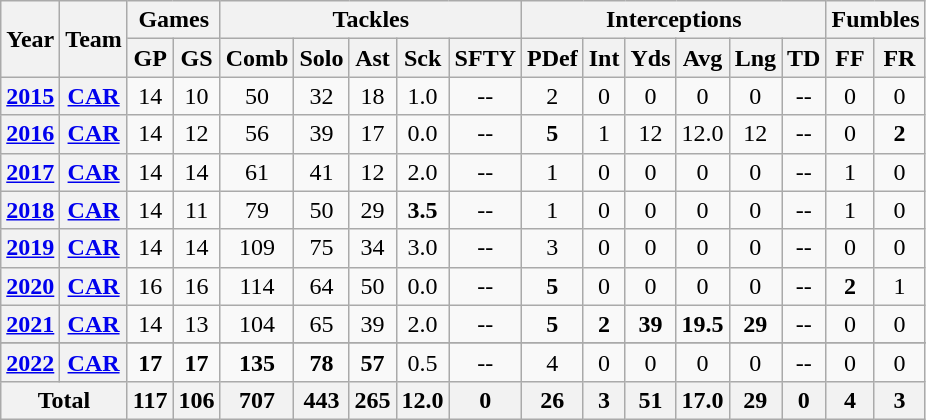<table class="wikitable" style="text-align: center;">
<tr>
<th rowspan="2">Year</th>
<th rowspan="2">Team</th>
<th colspan="2">Games</th>
<th colspan="5">Tackles</th>
<th colspan="6">Interceptions</th>
<th colspan="2">Fumbles</th>
</tr>
<tr>
<th>GP</th>
<th>GS</th>
<th>Comb</th>
<th>Solo</th>
<th>Ast</th>
<th>Sck</th>
<th>SFTY</th>
<th>PDef</th>
<th>Int</th>
<th>Yds</th>
<th>Avg</th>
<th>Lng</th>
<th>TD</th>
<th>FF</th>
<th>FR</th>
</tr>
<tr>
<th><a href='#'>2015</a></th>
<th><a href='#'>CAR</a></th>
<td>14</td>
<td>10</td>
<td>50</td>
<td>32</td>
<td>18</td>
<td>1.0</td>
<td>--</td>
<td>2</td>
<td>0</td>
<td>0</td>
<td>0</td>
<td>0</td>
<td>--</td>
<td>0</td>
<td>0</td>
</tr>
<tr>
<th><a href='#'>2016</a></th>
<th><a href='#'>CAR</a></th>
<td>14</td>
<td>12</td>
<td>56</td>
<td>39</td>
<td>17</td>
<td>0.0</td>
<td>--</td>
<td><strong>5</strong></td>
<td>1</td>
<td>12</td>
<td>12.0</td>
<td>12</td>
<td>--</td>
<td>0</td>
<td><strong>2</strong></td>
</tr>
<tr>
<th><a href='#'>2017</a></th>
<th><a href='#'>CAR</a></th>
<td>14</td>
<td>14</td>
<td>61</td>
<td>41</td>
<td>12</td>
<td>2.0</td>
<td>--</td>
<td>1</td>
<td>0</td>
<td>0</td>
<td>0</td>
<td>0</td>
<td>--</td>
<td>1</td>
<td>0</td>
</tr>
<tr>
<th><a href='#'>2018</a></th>
<th><a href='#'>CAR</a></th>
<td>14</td>
<td>11</td>
<td>79</td>
<td>50</td>
<td>29</td>
<td><strong>3.5</strong></td>
<td>--</td>
<td>1</td>
<td>0</td>
<td>0</td>
<td>0</td>
<td>0</td>
<td>--</td>
<td>1</td>
<td>0</td>
</tr>
<tr>
<th><a href='#'>2019</a></th>
<th><a href='#'>CAR</a></th>
<td>14</td>
<td>14</td>
<td>109</td>
<td>75</td>
<td>34</td>
<td>3.0</td>
<td>--</td>
<td>3</td>
<td>0</td>
<td>0</td>
<td>0</td>
<td>0</td>
<td>--</td>
<td>0</td>
<td>0</td>
</tr>
<tr>
<th><a href='#'>2020</a></th>
<th><a href='#'>CAR</a></th>
<td>16</td>
<td>16</td>
<td>114</td>
<td>64</td>
<td>50</td>
<td>0.0</td>
<td>--</td>
<td><strong>5</strong></td>
<td>0</td>
<td>0</td>
<td>0</td>
<td>0</td>
<td>--</td>
<td><strong>2</strong></td>
<td>1</td>
</tr>
<tr>
<th><a href='#'>2021</a></th>
<th><a href='#'>CAR</a></th>
<td>14</td>
<td>13</td>
<td>104</td>
<td>65</td>
<td>39</td>
<td>2.0</td>
<td>--</td>
<td><strong>5</strong></td>
<td><strong>2</strong></td>
<td><strong>39</strong></td>
<td><strong>19.5</strong></td>
<td><strong>29</strong></td>
<td>--</td>
<td>0</td>
<td>0</td>
</tr>
<tr>
</tr>
<tr>
<th><a href='#'>2022</a></th>
<th><a href='#'>CAR</a></th>
<td><strong>17</strong></td>
<td><strong>17</strong></td>
<td><strong>135</strong></td>
<td><strong>78</strong></td>
<td><strong>57</strong></td>
<td>0.5</td>
<td>--</td>
<td>4</td>
<td>0</td>
<td>0</td>
<td>0</td>
<td>0</td>
<td>--</td>
<td>0</td>
<td>0</td>
</tr>
<tr>
<th colspan="2">Total</th>
<th>117</th>
<th>106</th>
<th>707</th>
<th>443</th>
<th>265</th>
<th>12.0</th>
<th>0</th>
<th>26</th>
<th>3</th>
<th>51</th>
<th>17.0</th>
<th>29</th>
<th>0</th>
<th>4</th>
<th>3</th>
</tr>
</table>
